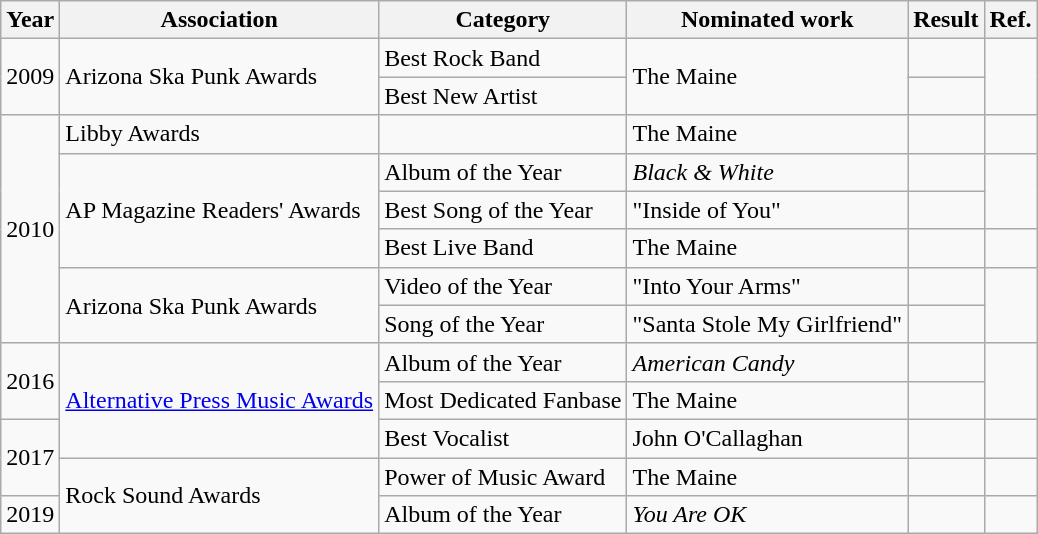<table class="wikitable sortable">
<tr>
<th>Year</th>
<th>Association</th>
<th>Category</th>
<th>Nominated work</th>
<th>Result</th>
<th>Ref.</th>
</tr>
<tr>
<td rowspan="2">2009</td>
<td rowspan="2">Arizona Ska Punk Awards</td>
<td>Best Rock Band</td>
<td rowspan="2">The Maine</td>
<td></td>
<td style="text-align:center;" rowspan="2"></td>
</tr>
<tr>
<td>Best New Artist</td>
<td></td>
</tr>
<tr>
<td rowspan="6">2010</td>
<td>Libby Awards</td>
<td></td>
<td>The Maine</td>
<td></td>
<td style="text-align:center;"></td>
</tr>
<tr>
<td rowspan="3">AP Magazine Readers' Awards</td>
<td>Album of the Year</td>
<td><em>Black & White</em></td>
<td></td>
<td style="text-align:center;" rowspan="2"></td>
</tr>
<tr>
<td>Best Song of the Year</td>
<td>"Inside of You"</td>
<td></td>
</tr>
<tr>
<td>Best Live Band</td>
<td>The Maine</td>
<td></td>
<td style="text-align:center;"></td>
</tr>
<tr>
<td rowspan="2">Arizona Ska Punk Awards</td>
<td>Video of the Year</td>
<td>"Into Your Arms"</td>
<td></td>
<td style="text-align:center;" rowspan="2"></td>
</tr>
<tr>
<td>Song of the Year</td>
<td>"Santa Stole My Girlfriend"</td>
<td></td>
</tr>
<tr>
<td rowspan="2">2016</td>
<td rowspan="3"><a href='#'>Alternative Press Music Awards</a></td>
<td>Album of the Year</td>
<td><em>American Candy</em></td>
<td></td>
<td style="text-align:center;" rowspan="2"></td>
</tr>
<tr>
<td>Most Dedicated Fanbase</td>
<td>The Maine</td>
<td></td>
</tr>
<tr>
<td rowspan="2">2017</td>
<td>Best Vocalist</td>
<td>John O'Callaghan</td>
<td></td>
<td style="text-align:center;"></td>
</tr>
<tr>
<td rowspan="2">Rock Sound Awards</td>
<td>Power of Music Award</td>
<td>The Maine</td>
<td></td>
<td style="text-align:center;"></td>
</tr>
<tr>
<td>2019</td>
<td>Album of the Year</td>
<td><em>You Are OK</em></td>
<td></td>
<td style="text-align:center;"></td>
</tr>
</table>
